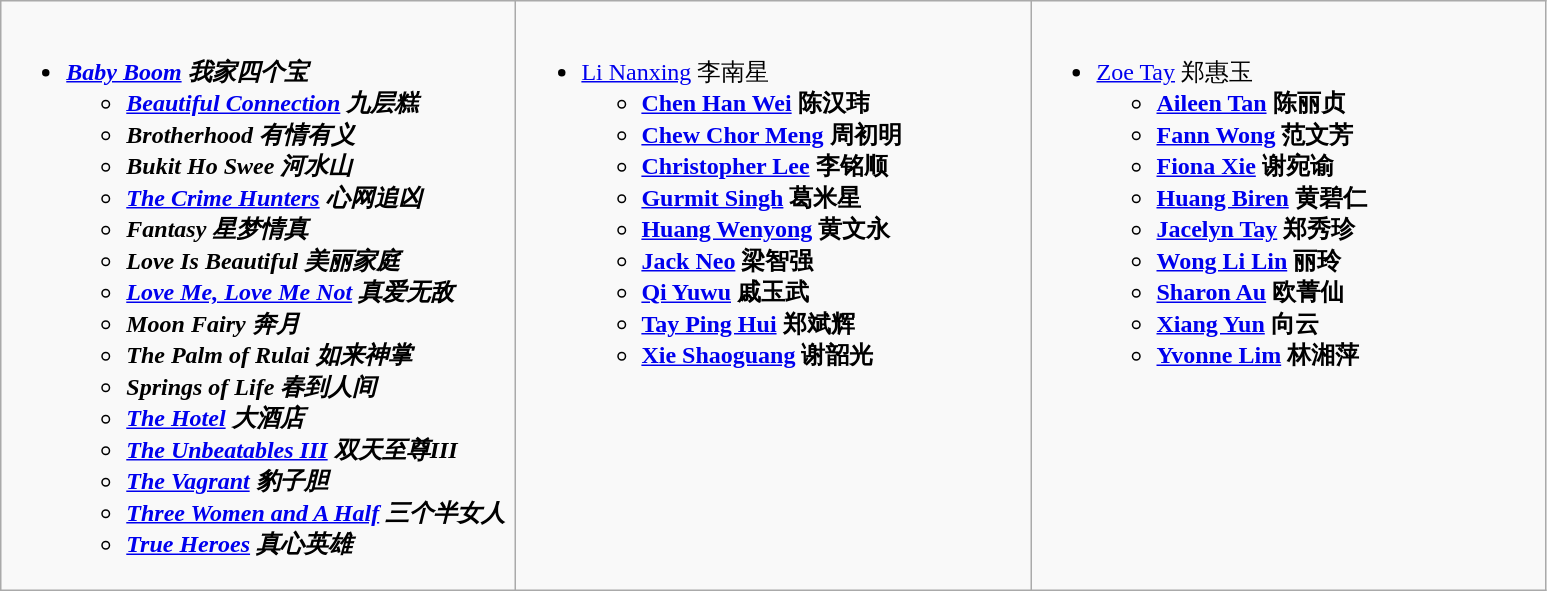<table class="wikitable">
<tr>
<td valign="top" width="33%"><br><div></div><ul><li><strong><em><a href='#'>Baby Boom</a><em> 我家四个宝<strong><ul><li></em><a href='#'>Beautiful Connection</a><em> 九层糕</li><li></em>Brotherhood<em> 有情有义</li><li></em>Bukit Ho Swee<em> 河水山</li><li></em><a href='#'>The Crime Hunters</a><em> 心网追凶</li><li></em>Fantasy<em> 星梦情真</li><li></em>Love Is Beautiful<em> 美丽家庭</li><li></em><a href='#'>Love Me, Love Me Not</a><em> 真爱无敌</li><li></em>Moon Fairy<em> 奔月</li><li></em>The Palm of Rulai<em> 如来神掌</li><li></em>Springs of Life<em> 春到人间</li><li></em><a href='#'>The Hotel</a><em> 大酒店</li><li></em><a href='#'>The Unbeatables III</a><em> 双天至尊III</li><li></em><a href='#'>The Vagrant</a><em> 豹子胆</li><li></em><a href='#'>Three Women and A Half</a><em> 三个半女人</li><li></em><a href='#'>True Heroes</a><em> 真心英雄</li></ul></li></ul></td>
<td valign="top" width="33%"><br><div></div><ul><li></strong><a href='#'>Li Nanxing</a> 李南星<strong><ul><li><a href='#'>Chen Han Wei</a> 陈汉玮</li><li><a href='#'>Chew Chor Meng</a> 周初明</li><li><a href='#'>Christopher Lee</a> 李铭顺</li><li><a href='#'>Gurmit Singh</a> 葛米星</li><li><a href='#'>Huang Wenyong</a> 黄文永</li><li><a href='#'>Jack Neo</a> 梁智强</li><li><a href='#'>Qi Yuwu</a> 戚玉武</li><li><a href='#'>Tay Ping Hui</a> 郑斌辉</li><li><a href='#'>Xie Shaoguang</a> 谢韶光</li></ul></li></ul></td>
<td valign="top" width="33%"><br><div></div><ul><li></strong><a href='#'>Zoe Tay</a> 郑惠玉<strong><ul><li><a href='#'>Aileen Tan</a> 陈丽贞</li><li><a href='#'>Fann Wong</a> 范文芳</li><li><a href='#'>Fiona Xie</a> 谢宛谕</li><li><a href='#'>Huang Biren</a> 黄碧仁</li><li><a href='#'>Jacelyn Tay</a> 郑秀珍</li><li><a href='#'>Wong Li Lin</a> 丽玲</li><li><a href='#'>Sharon Au</a> 欧菁仙</li><li><a href='#'>Xiang Yun</a> 向云</li><li><a href='#'>Yvonne Lim</a> 林湘萍</li></ul></li></ul></td>
</tr>
</table>
